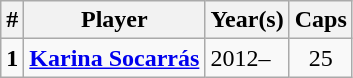<table class="wikitable sortable">
<tr>
<th width=>#</th>
<th width=>Player</th>
<th width=>Year(s)</th>
<th width=>Caps</th>
</tr>
<tr>
<td align=center><strong>1</strong></td>
<td><strong><a href='#'>Karina Socarrás</a></strong></td>
<td>2012–</td>
<td align=center>25<br></td>
</tr>
</table>
